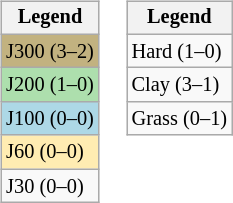<table>
<tr valign="top">
<td><br><table class="wikitable" style="font-size:85%;">
<tr>
<th>Legend</th>
</tr>
<tr bgcolor="C2B280">
<td>J300 (3–2)</td>
</tr>
<tr bgcolor="ADDFAD">
<td>J200 (1–0)</td>
</tr>
<tr bgcolor="lightblue">
<td>J100 (0–0)</td>
</tr>
<tr bgcolor="ffecb2">
<td>J60 (0–0)</td>
</tr>
<tr>
<td>J30 (0–0)</td>
</tr>
</table>
</td>
<td><br><table class="wikitable" style="font-size:85%;">
<tr>
<th>Legend</th>
</tr>
<tr>
<td>Hard (1–0)</td>
</tr>
<tr>
<td>Clay (3–1)</td>
</tr>
<tr>
<td>Grass (0–1)</td>
</tr>
</table>
</td>
</tr>
</table>
